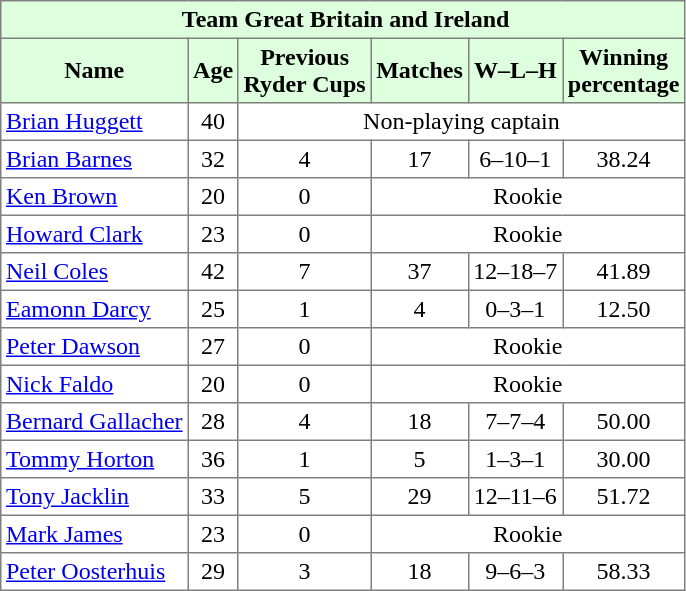<table border="1" cellpadding="3" style="border-collapse: collapse;text-align:center">
<tr style="background:#dfd;">
<td colspan="6">   <strong>Team Great Britain and Ireland</strong></td>
</tr>
<tr style="background:#dfd;">
<th>Name</th>
<th>Age</th>
<th>Previous<br>Ryder Cups</th>
<th>Matches</th>
<th>W–L–H</th>
<th>Winning<br>percentage</th>
</tr>
<tr>
<td align=left> <a href='#'>Brian Huggett</a></td>
<td>40</td>
<td colspan="4">Non-playing captain</td>
</tr>
<tr>
<td align=left> <a href='#'>Brian Barnes</a></td>
<td>32</td>
<td>4</td>
<td>17</td>
<td>6–10–1</td>
<td>38.24</td>
</tr>
<tr>
<td align=left> <a href='#'>Ken Brown</a></td>
<td>20</td>
<td>0</td>
<td colspan="3">Rookie</td>
</tr>
<tr>
<td align=left> <a href='#'>Howard Clark</a></td>
<td>23</td>
<td>0</td>
<td colspan="3">Rookie</td>
</tr>
<tr>
<td align=left> <a href='#'>Neil Coles</a></td>
<td>42</td>
<td>7</td>
<td>37</td>
<td>12–18–7</td>
<td>41.89</td>
</tr>
<tr>
<td align=left> <a href='#'>Eamonn Darcy</a></td>
<td>25</td>
<td>1</td>
<td>4</td>
<td>0–3–1</td>
<td>12.50</td>
</tr>
<tr>
<td align=left> <a href='#'>Peter Dawson</a></td>
<td>27</td>
<td>0</td>
<td colspan="3">Rookie</td>
</tr>
<tr>
<td align=left> <a href='#'>Nick Faldo</a></td>
<td>20</td>
<td>0</td>
<td colspan="3">Rookie</td>
</tr>
<tr>
<td align=left> <a href='#'>Bernard Gallacher</a></td>
<td>28</td>
<td>4</td>
<td>18</td>
<td>7–7–4</td>
<td>50.00</td>
</tr>
<tr>
<td align=left> <a href='#'>Tommy Horton</a></td>
<td>36</td>
<td>1</td>
<td>5</td>
<td>1–3–1</td>
<td>30.00</td>
</tr>
<tr>
<td align=left> <a href='#'>Tony Jacklin</a></td>
<td>33</td>
<td>5</td>
<td>29</td>
<td>12–11–6</td>
<td>51.72</td>
</tr>
<tr>
<td align=left> <a href='#'>Mark James</a></td>
<td>23</td>
<td>0</td>
<td colspan="3">Rookie</td>
</tr>
<tr>
<td align=left> <a href='#'>Peter Oosterhuis</a></td>
<td>29</td>
<td>3</td>
<td>18</td>
<td>9–6–3</td>
<td>58.33</td>
</tr>
</table>
